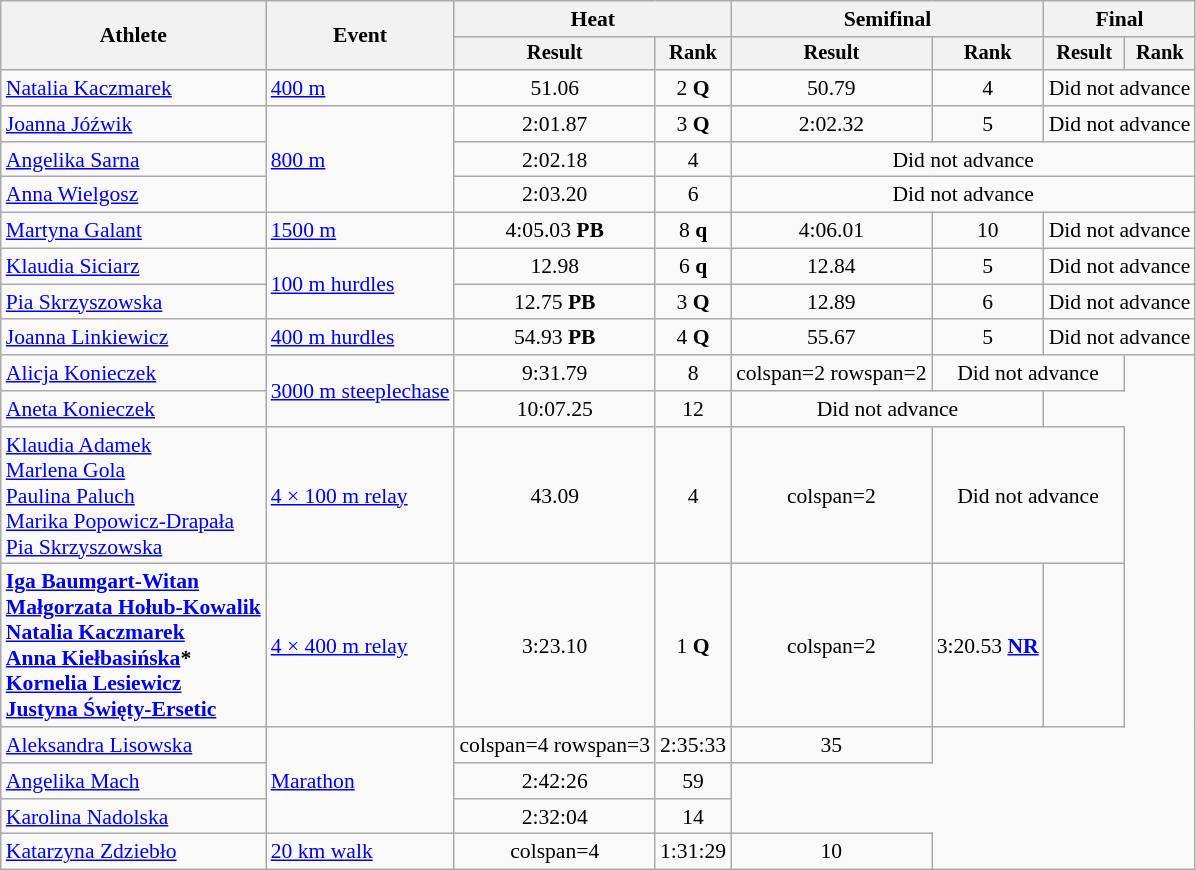<table class="wikitable" style="text-align:center; font-size:90%">
<tr>
<th rowspan=2>Athlete</th>
<th rowspan=2>Event</th>
<th colspan=2>Heat</th>
<th colspan=2>Semifinal</th>
<th colspan=2>Final</th>
</tr>
<tr style="font-size:95%">
<th>Result</th>
<th>Rank</th>
<th>Result</th>
<th>Rank</th>
<th>Result</th>
<th>Rank</th>
</tr>
<tr>
<td align=left><a href='#'>Natalia Kaczmarek</a></td>
<td align=left><a href='#'>400 m</a></td>
<td>51.06</td>
<td>2 <strong>Q</strong></td>
<td>50.79</td>
<td>4</td>
<td colspan=2>Did not advance</td>
</tr>
<tr>
<td align=left><a href='#'>Joanna Jóźwik</a></td>
<td align=left rowspan=3><a href='#'>800 m</a></td>
<td>2:01.87</td>
<td>3 <strong>Q</strong></td>
<td>2:02.32</td>
<td>5</td>
<td colspan=2>Did not advance</td>
</tr>
<tr>
<td align=left><a href='#'>Angelika Sarna</a></td>
<td>2:02.18</td>
<td>4</td>
<td colspan=4>Did not advance</td>
</tr>
<tr>
<td align=left><a href='#'>Anna Wielgosz</a></td>
<td>2:03.20</td>
<td>6</td>
<td colspan=4>Did not advance</td>
</tr>
<tr>
<td align=left><a href='#'>Martyna Galant</a></td>
<td align=left><a href='#'>1500 m</a></td>
<td>4:05.03 <strong>PB</strong></td>
<td>8 <strong>q</strong></td>
<td>4:06.01</td>
<td>10</td>
<td colspan=2>Did not advance</td>
</tr>
<tr>
<td align=left><a href='#'>Klaudia Siciarz</a></td>
<td align=left rowspan=2><a href='#'>100 m hurdles</a></td>
<td>12.98</td>
<td>6 <strong>q</strong></td>
<td>12.84</td>
<td>5</td>
<td colspan=2>Did not advance</td>
</tr>
<tr>
<td align=left><a href='#'>Pia Skrzyszowska</a></td>
<td>12.75 <strong>PB</strong></td>
<td>3 <strong>Q</strong></td>
<td>12.89</td>
<td>6</td>
<td colspan=2>Did not advance</td>
</tr>
<tr>
<td align=left><a href='#'>Joanna Linkiewicz</a></td>
<td align=left><a href='#'>400 m hurdles</a></td>
<td>54.93 <strong>PB</strong></td>
<td>4 <strong>Q</strong></td>
<td>55.67</td>
<td>5</td>
<td colspan=2>Did not advance</td>
</tr>
<tr>
<td align=left><a href='#'>Alicja Konieczek</a></td>
<td align=left rowspan=2><a href='#'>3000 m steeplechase</a></td>
<td>9:31.79</td>
<td>8</td>
<td>colspan=2 rowspan=2 </td>
<td colspan=2>Did not advance</td>
</tr>
<tr>
<td align=left><a href='#'>Aneta Konieczek</a></td>
<td>10:07.25</td>
<td>12</td>
<td colspan=2>Did not advance</td>
</tr>
<tr>
<td align=left><a href='#'>Klaudia Adamek</a><br><a href='#'>Marlena Gola</a><br><a href='#'>Paulina Paluch</a><br><a href='#'>Marika Popowicz-Drapała</a><br><a href='#'>Pia Skrzyszowska</a></td>
<td align=left><a href='#'>4 × 100 m relay</a></td>
<td>43.09</td>
<td>4</td>
<td>colspan=2 </td>
<td colspan=2>Did not advance</td>
</tr>
<tr>
<td align=left><strong><a href='#'>Iga Baumgart-Witan</a><br><a href='#'>Małgorzata Hołub-Kowalik</a><br><a href='#'>Natalia Kaczmarek</a><br><a href='#'>Anna Kiełbasińska</a>*<br><a href='#'>Kornelia Lesiewicz</a><br><a href='#'>Justyna Święty-Ersetic</a></strong></td>
<td align=left><a href='#'>4 × 400 m relay</a></td>
<td>3:23.10</td>
<td>1 <strong>Q</strong></td>
<td>colspan=2 </td>
<td>3:20.53 <strong><a href='#'>NR</a></strong></td>
<td></td>
</tr>
<tr>
<td align=left><a href='#'>Aleksandra Lisowska</a></td>
<td align=left rowspan=3><a href='#'>Marathon</a></td>
<td>colspan=4 rowspan=3 </td>
<td>2:35:33</td>
<td>35</td>
</tr>
<tr>
<td align=left><a href='#'>Angelika Mach</a></td>
<td>2:42:26</td>
<td>59</td>
</tr>
<tr>
<td align=left><a href='#'>Karolina Nadolska</a></td>
<td>2:32:04</td>
<td>14</td>
</tr>
<tr>
<td align=left><a href='#'>Katarzyna Zdziebło</a></td>
<td align=left><a href='#'>20 km walk</a></td>
<td>colspan=4 </td>
<td>1:31:29</td>
<td>10</td>
</tr>
</table>
